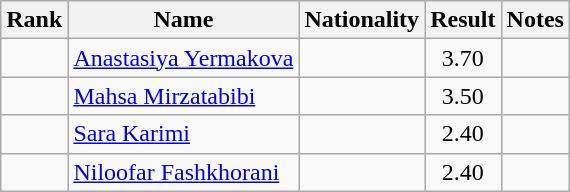<table class="wikitable sortable" style="text-align:center">
<tr>
<th>Rank</th>
<th>Name</th>
<th>Nationality</th>
<th>Result</th>
<th>Notes</th>
</tr>
<tr>
<td></td>
<td align=left><a href='#'>Anastasiya Yermakova</a></td>
<td align=left></td>
<td>3.70</td>
<td></td>
</tr>
<tr>
<td></td>
<td align=left><a href='#'>Mahsa Mirzatabibi</a></td>
<td align=left></td>
<td>3.50</td>
<td></td>
</tr>
<tr>
<td></td>
<td align=left><a href='#'>Sara Karimi</a></td>
<td align=left></td>
<td>2.40</td>
<td></td>
</tr>
<tr>
<td></td>
<td align=left><a href='#'>Niloofar Fashkhorani</a></td>
<td align=left></td>
<td>2.40</td>
<td></td>
</tr>
</table>
